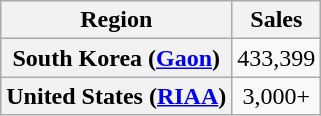<table class="wikitable plainrowheaders" style="text-align:center">
<tr>
<th scope="col">Region</th>
<th scope="col">Sales</th>
</tr>
<tr>
<th scope="row">South Korea (<a href='#'>Gaon</a>)</th>
<td>433,399</td>
</tr>
<tr>
<th scope="row">United States (<a href='#'>RIAA</a>)</th>
<td>3,000+</td>
</tr>
</table>
